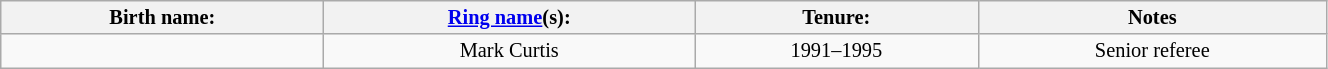<table class="sortable wikitable" style="font-size:85%; text-align:center; width:70%;">
<tr>
<th>Birth name:</th>
<th><a href='#'>Ring name</a>(s):</th>
<th>Tenure:</th>
<th>Notes</th>
</tr>
<tr>
<td> </td>
<td>Mark Curtis</td>
<td sort>1991–1995</td>
<td>Senior referee</td>
</tr>
</table>
